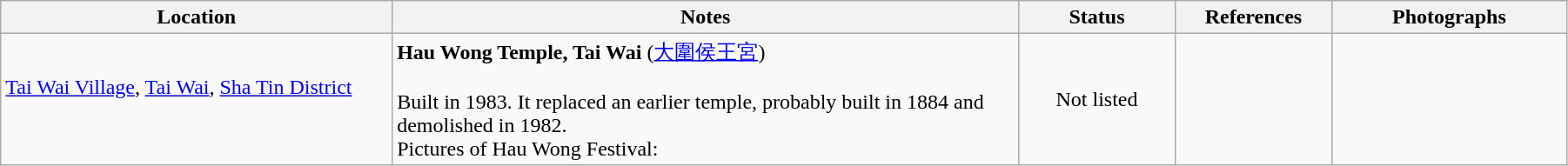<table class="wikitable sortable" style="width:95%">
<tr>
<th width="25%">Location</th>
<th width="40%">Notes</th>
<th width="10%">Status</th>
<th width="10%">References</th>
<th width="15%">Photographs</th>
</tr>
<tr>
<td><a href='#'>Tai Wai Village</a>, <a href='#'>Tai Wai</a>, <a href='#'>Sha Tin District</a><br><br></td>
<td><strong>Hau Wong Temple, Tai Wai</strong> (<a href='#'>大圍侯王宮</a>)<br><br>Built in 1983. It replaced an earlier temple, probably built in 1884 and demolished in 1982.<br>
Pictures of Hau Wong Festival: </td>
<td style="text-align:center">Not listed</td>
<td></td>
<td></td>
</tr>
</table>
